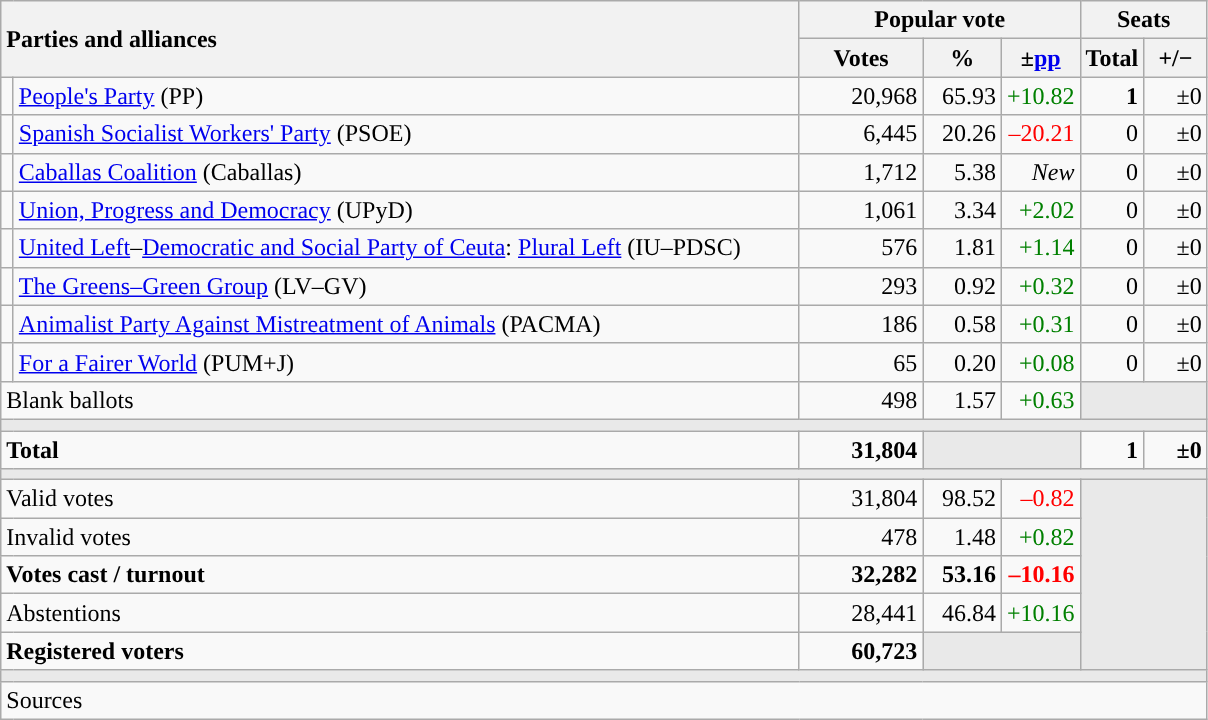<table class="wikitable" style="text-align:right;">
<tr>
<th style="text-align:left;" rowspan="2" colspan="2" width="525">Parties and alliances</th>
<th colspan="3">Popular vote</th>
<th colspan="2">Seats</th>
</tr>
<tr>
<th width="75">Votes</th>
<th width="45">%</th>
<th width="45">±<a href='#'>pp</a></th>
<th width="35">Total</th>
<th width="35">+/−</th>
</tr>
<tr>
<td width="1" style="color:inherit;background:"></td>
<td align="left"><a href='#'>People's Party</a> (PP)</td>
<td>20,968</td>
<td>65.93</td>
<td style="color:green;">+10.82</td>
<td><strong>1</strong></td>
<td>±0</td>
</tr>
<tr>
<td style="color:inherit;background:"></td>
<td align="left"><a href='#'>Spanish Socialist Workers' Party</a> (PSOE)</td>
<td>6,445</td>
<td>20.26</td>
<td style="color:red;">–20.21</td>
<td>0</td>
<td>±0</td>
</tr>
<tr>
<td style="color:inherit;background:"></td>
<td align="left"><a href='#'>Caballas Coalition</a> (Caballas)</td>
<td>1,712</td>
<td>5.38</td>
<td><em>New</em></td>
<td>0</td>
<td>±0</td>
</tr>
<tr>
<td style="color:inherit;background:"></td>
<td align="left"><a href='#'>Union, Progress and Democracy</a> (UPyD)</td>
<td>1,061</td>
<td>3.34</td>
<td style="color:green;">+2.02</td>
<td>0</td>
<td>±0</td>
</tr>
<tr>
<td style="color:inherit;background:"></td>
<td align="left"><a href='#'>United Left</a>–<a href='#'>Democratic and Social Party of Ceuta</a>: <a href='#'>Plural Left</a> (IU–PDSC)</td>
<td>576</td>
<td>1.81</td>
<td style="color:green;">+1.14</td>
<td>0</td>
<td>±0</td>
</tr>
<tr>
<td style="color:inherit;background:"></td>
<td align="left"><a href='#'>The Greens–Green Group</a> (LV–GV)</td>
<td>293</td>
<td>0.92</td>
<td style="color:green;">+0.32</td>
<td>0</td>
<td>±0</td>
</tr>
<tr>
<td style="color:inherit;background:"></td>
<td align="left"><a href='#'>Animalist Party Against Mistreatment of Animals</a> (PACMA)</td>
<td>186</td>
<td>0.58</td>
<td style="color:green;">+0.31</td>
<td>0</td>
<td>±0</td>
</tr>
<tr>
<td style="color:inherit;background:"></td>
<td align="left"><a href='#'>For a Fairer World</a> (PUM+J)</td>
<td>65</td>
<td>0.20</td>
<td style="color:green;">+0.08</td>
<td>0</td>
<td>±0</td>
</tr>
<tr>
<td align="left" colspan="2">Blank ballots</td>
<td>498</td>
<td>1.57</td>
<td style="color:green;">+0.63</td>
<td bgcolor="#E9E9E9" colspan="2"></td>
</tr>
<tr>
<td colspan="7" bgcolor="#E9E9E9"></td>
</tr>
<tr style="font-weight:bold;">
<td align="left" colspan="2">Total</td>
<td>31,804</td>
<td bgcolor="#E9E9E9" colspan="2"></td>
<td>1</td>
<td>±0</td>
</tr>
<tr>
<td colspan="7" bgcolor="#E9E9E9"></td>
</tr>
<tr>
<td align="left" colspan="2">Valid votes</td>
<td>31,804</td>
<td>98.52</td>
<td style="color:red;">–0.82</td>
<td bgcolor="#E9E9E9" colspan="2" rowspan="5"></td>
</tr>
<tr>
<td align="left" colspan="2">Invalid votes</td>
<td>478</td>
<td>1.48</td>
<td style="color:green;">+0.82</td>
</tr>
<tr style="font-weight:bold;">
<td align="left" colspan="2">Votes cast / turnout</td>
<td>32,282</td>
<td>53.16</td>
<td style="color:red;">–10.16</td>
</tr>
<tr>
<td align="left" colspan="2">Abstentions</td>
<td>28,441</td>
<td>46.84</td>
<td style="color:green;">+10.16</td>
</tr>
<tr style="font-weight:bold;">
<td align="left" colspan="2">Registered voters</td>
<td>60,723</td>
<td bgcolor="#E9E9E9" colspan="2"></td>
</tr>
<tr>
<td colspan="7" bgcolor="#E9E9E9"></td>
</tr>
<tr>
<td align="left" colspan="7">Sources</td>
</tr>
</table>
